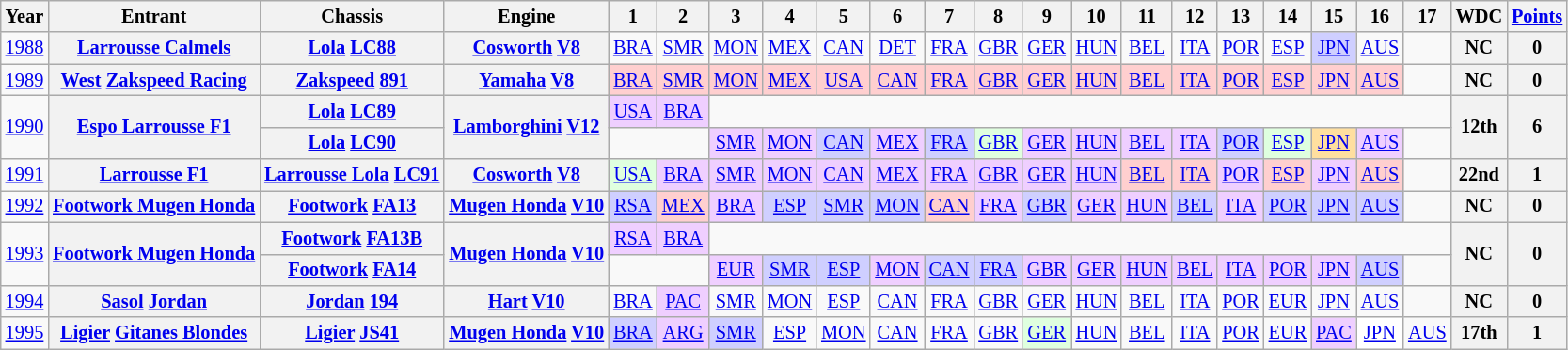<table class="wikitable" style="text-align:center; font-size:85%">
<tr>
<th>Year</th>
<th>Entrant</th>
<th>Chassis</th>
<th>Engine</th>
<th>1</th>
<th>2</th>
<th>3</th>
<th>4</th>
<th>5</th>
<th>6</th>
<th>7</th>
<th>8</th>
<th>9</th>
<th>10</th>
<th>11</th>
<th>12</th>
<th>13</th>
<th>14</th>
<th>15</th>
<th>16</th>
<th>17</th>
<th>WDC</th>
<th><a href='#'>Points</a></th>
</tr>
<tr>
<td><a href='#'>1988</a></td>
<th nowrap><a href='#'>Larrousse Calmels</a></th>
<th nowrap><a href='#'>Lola</a> <a href='#'>LC88</a></th>
<th nowrap><a href='#'>Cosworth</a> <a href='#'>V8</a></th>
<td><a href='#'>BRA</a></td>
<td><a href='#'>SMR</a></td>
<td><a href='#'>MON</a></td>
<td><a href='#'>MEX</a></td>
<td><a href='#'>CAN</a></td>
<td><a href='#'>DET</a></td>
<td><a href='#'>FRA</a></td>
<td><a href='#'>GBR</a></td>
<td><a href='#'>GER</a></td>
<td><a href='#'>HUN</a></td>
<td><a href='#'>BEL</a></td>
<td><a href='#'>ITA</a></td>
<td><a href='#'>POR</a></td>
<td><a href='#'>ESP</a></td>
<td style="background:#CFCFFF;"><a href='#'>JPN</a><br></td>
<td><a href='#'>AUS</a></td>
<td></td>
<th>NC</th>
<th>0</th>
</tr>
<tr>
<td><a href='#'>1989</a></td>
<th nowrap><a href='#'>West</a> <a href='#'>Zakspeed Racing</a></th>
<th nowrap><a href='#'>Zakspeed</a> <a href='#'>891</a></th>
<th nowrap><a href='#'>Yamaha</a> <a href='#'>V8</a></th>
<td style="background:#FFCFCF;"><a href='#'>BRA</a><br></td>
<td style="background:#FFCFCF;"><a href='#'>SMR</a><br></td>
<td style="background:#FFCFCF;"><a href='#'>MON</a><br></td>
<td style="background:#FFCFCF;"><a href='#'>MEX</a><br></td>
<td style="background:#FFCFCF;"><a href='#'>USA</a><br></td>
<td style="background:#FFCFCF;"><a href='#'>CAN</a><br></td>
<td style="background:#FFCFCF;"><a href='#'>FRA</a><br></td>
<td style="background:#FFCFCF;"><a href='#'>GBR</a><br></td>
<td style="background:#FFCFCF;"><a href='#'>GER</a><br></td>
<td style="background:#FFCFCF;"><a href='#'>HUN</a><br></td>
<td style="background:#FFCFCF;"><a href='#'>BEL</a><br></td>
<td style="background:#FFCFCF;"><a href='#'>ITA</a><br></td>
<td style="background:#FFCFCF;"><a href='#'>POR</a><br></td>
<td style="background:#FFCFCF;"><a href='#'>ESP</a><br></td>
<td style="background:#FFCFCF;"><a href='#'>JPN</a><br></td>
<td style="background:#FFCFCF;"><a href='#'>AUS</a><br></td>
<td></td>
<th>NC</th>
<th>0</th>
</tr>
<tr>
<td rowspan=2><a href='#'>1990</a></td>
<th rowspan=2 nowrap><a href='#'>Espo Larrousse F1</a></th>
<th nowrap><a href='#'>Lola</a> <a href='#'>LC89</a></th>
<th rowspan=2 nowrap><a href='#'>Lamborghini</a> <a href='#'>V12</a></th>
<td style="background:#EFCFFF;"><a href='#'>USA</a><br></td>
<td style="background:#EFCFFF;"><a href='#'>BRA</a><br></td>
<td colspan=15></td>
<th rowspan=2>12th</th>
<th rowspan=2>6</th>
</tr>
<tr>
<th nowrap><a href='#'>Lola</a> <a href='#'>LC90</a></th>
<td colspan=2></td>
<td style="background:#EFCFFF;"><a href='#'>SMR</a><br></td>
<td style="background:#EFCFFF;"><a href='#'>MON</a><br></td>
<td style="background:#CFCFFF;"><a href='#'>CAN</a><br></td>
<td style="background:#EFCFFF;"><a href='#'>MEX</a><br></td>
<td style="background:#CFCFFF;"><a href='#'>FRA</a><br></td>
<td style="background:#DFFFDF;"><a href='#'>GBR</a><br></td>
<td style="background:#EFCFFF;"><a href='#'>GER</a><br></td>
<td style="background:#EFCFFF;"><a href='#'>HUN</a><br></td>
<td style="background:#EFCFFF;"><a href='#'>BEL</a><br></td>
<td style="background:#EFCFFF;"><a href='#'>ITA</a><br></td>
<td style="background:#CFCFFF;"><a href='#'>POR</a><br></td>
<td style="background:#DFFFDF;"><a href='#'>ESP</a><br></td>
<td style="background:#FFDF9F;"><a href='#'>JPN</a><br></td>
<td style="background:#EFCFFF;"><a href='#'>AUS</a><br></td>
<td></td>
</tr>
<tr>
<td><a href='#'>1991</a></td>
<th nowrap><a href='#'>Larrousse F1</a></th>
<th nowrap><a href='#'>Larrousse Lola</a> <a href='#'>LC91</a></th>
<th nowrap><a href='#'>Cosworth</a> <a href='#'>V8</a></th>
<td style="background:#DFFFDF;"><a href='#'>USA</a><br></td>
<td style="background:#EFCFFF;"><a href='#'>BRA</a><br></td>
<td style="background:#EFCFFF;"><a href='#'>SMR</a><br></td>
<td style="background:#EFCFFF;"><a href='#'>MON</a><br></td>
<td style="background:#EFCFFF;"><a href='#'>CAN</a><br></td>
<td style="background:#EFCFFF;"><a href='#'>MEX</a><br></td>
<td style="background:#EFCFFF;"><a href='#'>FRA</a><br></td>
<td style="background:#EFCFFF;"><a href='#'>GBR</a><br></td>
<td style="background:#EFCFFF;"><a href='#'>GER</a><br></td>
<td style="background:#EFCFFF;"><a href='#'>HUN</a><br></td>
<td style="background:#FFCFCF;"><a href='#'>BEL</a><br></td>
<td style="background:#FFCFCF;"><a href='#'>ITA</a><br></td>
<td style="background:#EFCFFF;"><a href='#'>POR</a><br></td>
<td style="background:#FFCFCF;"><a href='#'>ESP</a><br></td>
<td style="background:#EFCFFF;"><a href='#'>JPN</a><br></td>
<td style="background:#FFCFCF;"><a href='#'>AUS</a><br></td>
<td></td>
<th>22nd</th>
<th>1</th>
</tr>
<tr>
<td><a href='#'>1992</a></td>
<th nowrap><a href='#'>Footwork Mugen Honda</a></th>
<th nowrap><a href='#'>Footwork</a> <a href='#'>FA13</a></th>
<th nowrap><a href='#'>Mugen Honda</a> <a href='#'>V10</a></th>
<td style="background:#CFCFFF;"><a href='#'>RSA</a><br></td>
<td style="background:#FFCFCF;"><a href='#'>MEX</a><br></td>
<td style="background:#EFCFFF;"><a href='#'>BRA</a><br></td>
<td style="background:#CFCFFF;"><a href='#'>ESP</a><br></td>
<td style="background:#CFCFFF;"><a href='#'>SMR</a><br></td>
<td style="background:#CFCFFF;"><a href='#'>MON</a><br></td>
<td style="background:#FFCFCF;"><a href='#'>CAN</a><br></td>
<td style="background:#EFCFFF;"><a href='#'>FRA</a><br></td>
<td style="background:#CFCFFF;"><a href='#'>GBR</a><br></td>
<td style="background:#EFCFFF;"><a href='#'>GER</a><br></td>
<td style="background:#EFCFFF;"><a href='#'>HUN</a><br></td>
<td style="background:#CFCFFF;"><a href='#'>BEL</a><br></td>
<td style="background:#EFCFFF;"><a href='#'>ITA</a><br></td>
<td style="background:#CFCFFF;"><a href='#'>POR</a><br></td>
<td style="background:#CFCFFF;"><a href='#'>JPN</a><br></td>
<td style="background:#CFCFFF;"><a href='#'>AUS</a><br></td>
<td></td>
<th>NC</th>
<th>0</th>
</tr>
<tr>
<td rowspan=2><a href='#'>1993</a></td>
<th rowspan=2 nowrap><a href='#'>Footwork Mugen Honda</a></th>
<th nowrap><a href='#'>Footwork</a> <a href='#'>FA13B</a></th>
<th rowspan=2 nowrap><a href='#'>Mugen Honda</a> <a href='#'>V10</a></th>
<td style="background:#EFCFFF;"><a href='#'>RSA</a><br></td>
<td style="background:#EFCFFF;"><a href='#'>BRA</a><br></td>
<td colspan=15></td>
<th rowspan=2>NC</th>
<th rowspan=2>0</th>
</tr>
<tr>
<th nowrap><a href='#'>Footwork</a> <a href='#'>FA14</a></th>
<td colspan=2></td>
<td style="background:#EFCFFF;"><a href='#'>EUR</a><br></td>
<td style="background:#CFCFFF;"><a href='#'>SMR</a><br></td>
<td style="background:#CFCFFF;"><a href='#'>ESP</a><br></td>
<td style="background:#EFCFFF;"><a href='#'>MON</a><br></td>
<td style="background:#CFCFFF;"><a href='#'>CAN</a><br></td>
<td style="background:#CFCFFF;"><a href='#'>FRA</a><br></td>
<td style="background:#EFCFFF;"><a href='#'>GBR</a><br></td>
<td style="background:#EFCFFF;"><a href='#'>GER</a><br></td>
<td style="background:#EFCFFF;"><a href='#'>HUN</a><br></td>
<td style="background:#EFCFFF;"><a href='#'>BEL</a><br></td>
<td style="background:#EFCFFF;"><a href='#'>ITA</a><br></td>
<td style="background:#EFCFFF;"><a href='#'>POR</a><br></td>
<td style="background:#EFCFFF;"><a href='#'>JPN</a><br></td>
<td style="background:#CFCFFF;"><a href='#'>AUS</a><br></td>
<td></td>
</tr>
<tr>
<td><a href='#'>1994</a></td>
<th nowrap><a href='#'>Sasol</a> <a href='#'>Jordan</a></th>
<th nowrap><a href='#'>Jordan</a> <a href='#'>194</a></th>
<th nowrap><a href='#'>Hart</a> <a href='#'>V10</a></th>
<td><a href='#'>BRA</a></td>
<td style="background:#EFCFFF;"><a href='#'>PAC</a><br></td>
<td><a href='#'>SMR</a></td>
<td><a href='#'>MON</a></td>
<td><a href='#'>ESP</a></td>
<td><a href='#'>CAN</a></td>
<td><a href='#'>FRA</a></td>
<td><a href='#'>GBR</a></td>
<td><a href='#'>GER</a></td>
<td><a href='#'>HUN</a></td>
<td><a href='#'>BEL</a></td>
<td><a href='#'>ITA</a></td>
<td><a href='#'>POR</a></td>
<td><a href='#'>EUR</a></td>
<td><a href='#'>JPN</a></td>
<td><a href='#'>AUS</a></td>
<td></td>
<th>NC</th>
<th>0</th>
</tr>
<tr>
<td><a href='#'>1995</a></td>
<th nowrap><a href='#'>Ligier</a> <a href='#'>Gitanes Blondes</a></th>
<th nowrap><a href='#'>Ligier</a> <a href='#'>JS41</a></th>
<th nowrap><a href='#'>Mugen Honda</a> <a href='#'>V10</a></th>
<td style="background:#CFCFFF;"><a href='#'>BRA</a><br></td>
<td style="background:#EFCFFF;"><a href='#'>ARG</a><br></td>
<td style="background:#CFCFFF;"><a href='#'>SMR</a><br></td>
<td><a href='#'>ESP</a></td>
<td><a href='#'>MON</a></td>
<td><a href='#'>CAN</a></td>
<td><a href='#'>FRA</a></td>
<td><a href='#'>GBR</a></td>
<td style="background:#DFFFDF;"><a href='#'>GER</a><br></td>
<td><a href='#'>HUN</a></td>
<td><a href='#'>BEL</a></td>
<td><a href='#'>ITA</a></td>
<td><a href='#'>POR</a></td>
<td><a href='#'>EUR</a></td>
<td style="background:#EFCFFF;"><a href='#'>PAC</a><br></td>
<td style="background:#FFFFFF;"><a href='#'>JPN</a><br></td>
<td><a href='#'>AUS</a></td>
<th>17th</th>
<th>1</th>
</tr>
</table>
